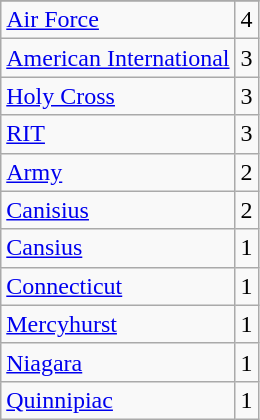<table class="wikitable">
<tr>
</tr>
<tr>
<td><a href='#'>Air Force</a></td>
<td>4</td>
</tr>
<tr>
<td><a href='#'>American International</a></td>
<td>3</td>
</tr>
<tr>
<td><a href='#'>Holy Cross</a></td>
<td>3</td>
</tr>
<tr>
<td><a href='#'>RIT</a></td>
<td>3</td>
</tr>
<tr>
<td><a href='#'>Army</a></td>
<td>2</td>
</tr>
<tr>
<td><a href='#'>Canisius</a></td>
<td>2</td>
</tr>
<tr>
<td><a href='#'>Cansius</a></td>
<td>1</td>
</tr>
<tr>
<td><a href='#'>Connecticut</a></td>
<td>1</td>
</tr>
<tr>
<td><a href='#'>Mercyhurst</a></td>
<td>1</td>
</tr>
<tr>
<td><a href='#'>Niagara</a></td>
<td>1</td>
</tr>
<tr>
<td><a href='#'>Quinnipiac</a></td>
<td>1</td>
</tr>
</table>
